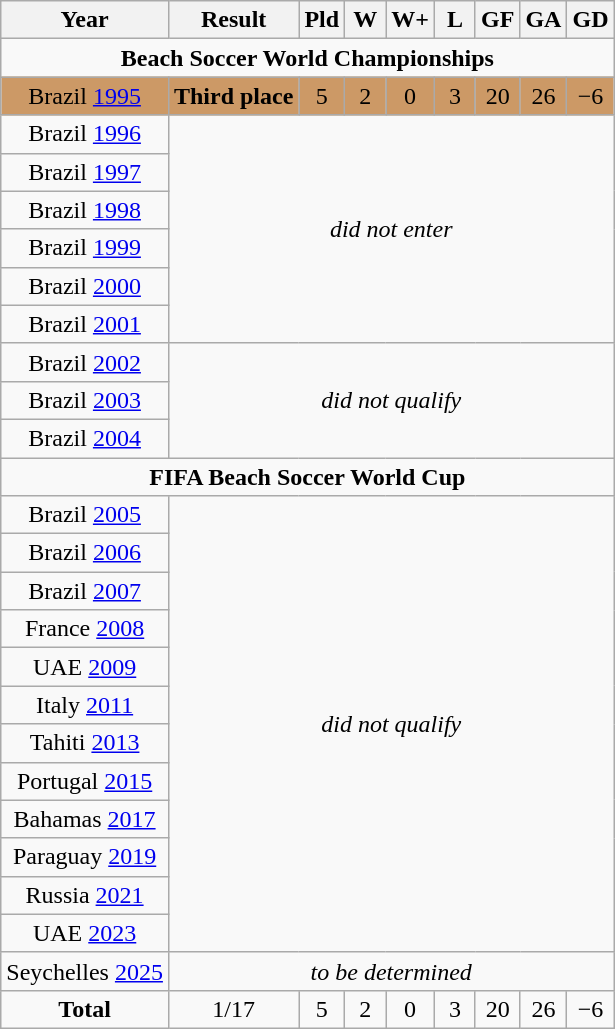<table class="wikitable" style="text-align: center;">
<tr>
<th>Year</th>
<th>Result</th>
<th width=20>Pld</th>
<th width=20>W</th>
<th width=20>W+</th>
<th width=20>L</th>
<th width=20>GF</th>
<th width=20>GA</th>
<th width=20>GD</th>
</tr>
<tr>
<td colspan=9><strong>Beach Soccer World Championships</strong></td>
</tr>
<tr style="background:#c96;">
<td> Brazil <a href='#'>1995</a></td>
<td><strong>Third place</strong></td>
<td>5</td>
<td>2</td>
<td>0</td>
<td>3</td>
<td>20</td>
<td>26</td>
<td>−6</td>
</tr>
<tr>
<td> Brazil <a href='#'>1996</a></td>
<td colspan=9 rowspan=6><em>did not enter</em></td>
</tr>
<tr>
<td> Brazil <a href='#'>1997</a></td>
</tr>
<tr>
<td> Brazil <a href='#'>1998</a></td>
</tr>
<tr>
<td> Brazil <a href='#'>1999</a></td>
</tr>
<tr>
<td> Brazil <a href='#'>2000</a></td>
</tr>
<tr>
<td> Brazil <a href='#'>2001</a></td>
</tr>
<tr>
<td> Brazil <a href='#'>2002</a></td>
<td colspan=9 rowspan=3><em>did not qualify</em></td>
</tr>
<tr>
<td> Brazil <a href='#'>2003</a></td>
</tr>
<tr>
<td> Brazil <a href='#'>2004</a></td>
</tr>
<tr>
<td colspan=9><strong>FIFA Beach Soccer World Cup</strong></td>
</tr>
<tr>
<td> Brazil <a href='#'>2005</a></td>
<td colspan=10 rowspan=12><em>did not qualify</em></td>
</tr>
<tr>
<td> Brazil <a href='#'>2006</a></td>
</tr>
<tr>
<td> Brazil <a href='#'>2007</a></td>
</tr>
<tr>
<td> France <a href='#'>2008</a></td>
</tr>
<tr>
<td> UAE <a href='#'>2009</a></td>
</tr>
<tr>
<td> Italy <a href='#'>2011</a></td>
</tr>
<tr>
<td> Tahiti <a href='#'>2013</a></td>
</tr>
<tr>
<td> Portugal <a href='#'>2015</a></td>
</tr>
<tr>
<td> Bahamas <a href='#'>2017</a></td>
</tr>
<tr>
<td> Paraguay <a href='#'>2019</a></td>
</tr>
<tr>
<td> Russia <a href='#'>2021</a></td>
</tr>
<tr>
<td> UAE <a href='#'>2023</a></td>
</tr>
<tr>
<td> Seychelles <a href='#'>2025</a></td>
<td colspan=10><em>to be determined</em></td>
</tr>
<tr>
<td><strong>Total</strong></td>
<td>1/17</td>
<td>5</td>
<td>2</td>
<td>0</td>
<td>3</td>
<td>20</td>
<td>26</td>
<td>−6</td>
</tr>
</table>
